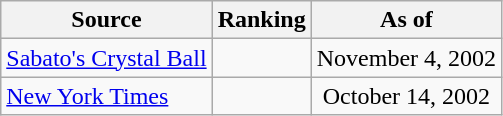<table class="wikitable" style="text-align:center">
<tr>
<th>Source</th>
<th>Ranking</th>
<th>As of</th>
</tr>
<tr>
<td align=left><a href='#'>Sabato's Crystal Ball</a></td>
<td></td>
<td>November 4, 2002</td>
</tr>
<tr>
<td align=left><a href='#'>New York Times</a></td>
<td></td>
<td>October 14, 2002</td>
</tr>
</table>
